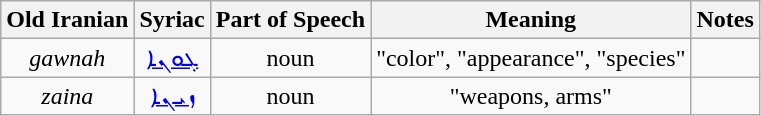<table class="wikitable">
<tr>
<th colspan="1">Old Iranian</th>
<th colspan="1">Syriac</th>
<th>Part of Speech</th>
<th colspan="1">Meaning</th>
<th>Notes</th>
</tr>
<tr style="text-align:center;">
<td><em>gawnah</em></td>
<td><a href='#'>ܓܘܢܐ</a></td>
<td>noun</td>
<td>"color", "appearance", "species"</td>
<td></td>
</tr>
<tr style="text-align: center;">
<td><em>zaina</em></td>
<td><a href='#'>ܙܝܢܐ</a></td>
<td>noun</td>
<td>"weapons, arms"</td>
<td></td>
</tr>
</table>
